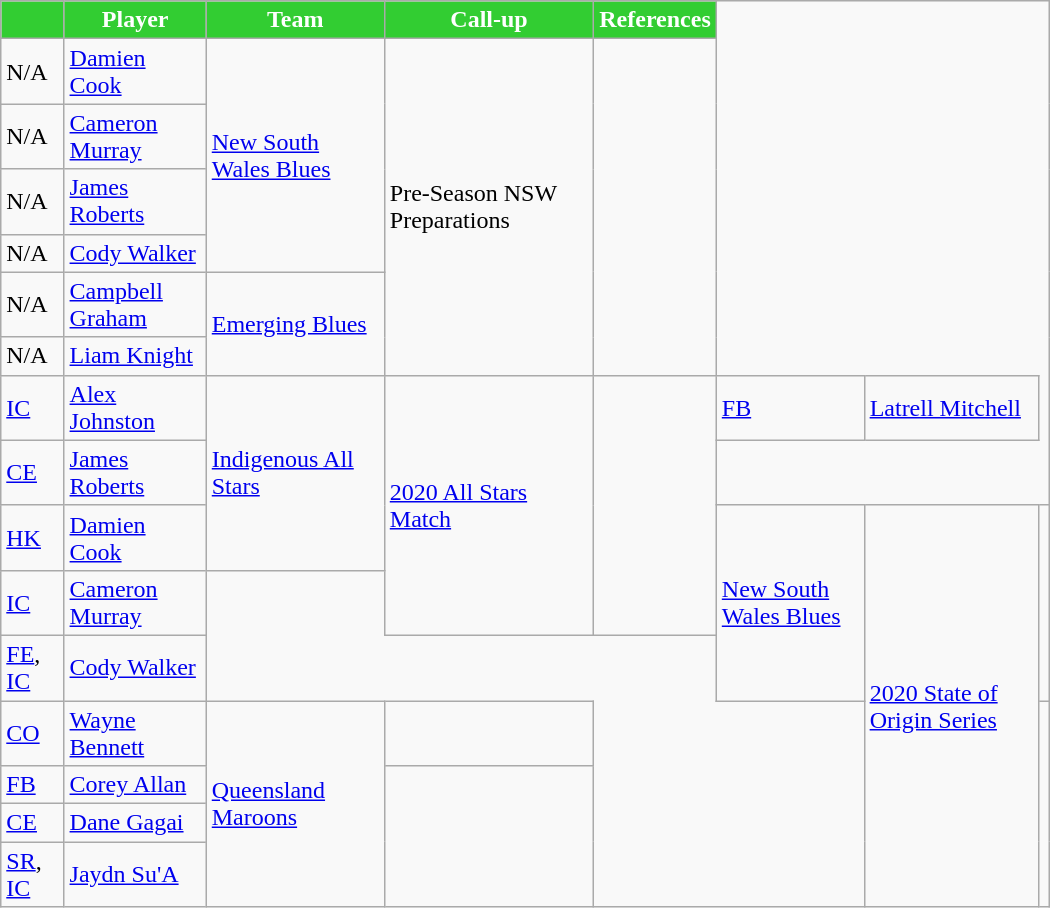<table class="wikitable" style="width:700px;">
<tr>
<th style="background:limegreen; color:white; text-align:center;"></th>
<th style="background:limegreen; color:white; text-align:center;">Player</th>
<th style="background:limegreen; color:white; text-align:center;">Team</th>
<th style="background:limegreen; color:white; text-align:center;">Call-up</th>
<th style="background:limegreen; color:white; text-align:center;">References</th>
</tr>
<tr>
<td>N/A</td>
<td><a href='#'>Damien Cook</a></td>
<td rowspan="4"> <a href='#'>New South Wales Blues</a></td>
<td rowspan="6">Pre-Season NSW Preparations</td>
<td rowspan="6"></td>
</tr>
<tr>
<td>N/A</td>
<td><a href='#'>Cameron Murray</a></td>
</tr>
<tr>
<td>N/A</td>
<td><a href='#'>James Roberts</a></td>
</tr>
<tr>
<td>N/A</td>
<td><a href='#'>Cody Walker</a></td>
</tr>
<tr>
<td>N/A</td>
<td><a href='#'>Campbell Graham</a></td>
<td rowspan="2"> <a href='#'>Emerging Blues</a></td>
</tr>
<tr>
<td>N/A</td>
<td><a href='#'>Liam Knight</a></td>
</tr>
<tr>
<td><a href='#'>IC</a></td>
<td><a href='#'>Alex Johnston</a></td>
<td rowspan="3"> <a href='#'>Indigenous All Stars</a></td>
<td rowspan="4"><a href='#'>2020 All Stars Match</a></td>
<td rowspan="4"></td>
<td><a href='#'>FB</a></td>
<td><a href='#'>Latrell Mitchell</a></td>
</tr>
<tr>
<td><a href='#'>CE</a></td>
<td><a href='#'>James Roberts</a></td>
</tr>
<tr>
<td><a href='#'>HK</a></td>
<td><a href='#'>Damien Cook</a></td>
<td rowspan="3"> <a href='#'>New South Wales Blues</a></td>
<td rowspan="7"><a href='#'>2020 State of Origin Series</a></td>
<td rowspan="3"></td>
</tr>
<tr>
<td><a href='#'>IC</a></td>
<td><a href='#'>Cameron Murray</a></td>
</tr>
<tr>
<td><a href='#'>FE</a>, <a href='#'>IC</a></td>
<td><a href='#'>Cody Walker</a></td>
</tr>
<tr>
<td><a href='#'>CO</a></td>
<td><a href='#'>Wayne Bennett</a></td>
<td rowspan="4"> <a href='#'>Queensland Maroons</a></td>
<td></td>
</tr>
<tr>
<td><a href='#'>FB</a></td>
<td><a href='#'>Corey Allan</a></td>
<td rowspan="3"></td>
</tr>
<tr>
<td><a href='#'>CE</a></td>
<td><a href='#'>Dane Gagai</a></td>
</tr>
<tr>
<td><a href='#'>SR</a>, <a href='#'>IC</a></td>
<td><a href='#'>Jaydn Su'A</a></td>
</tr>
</table>
